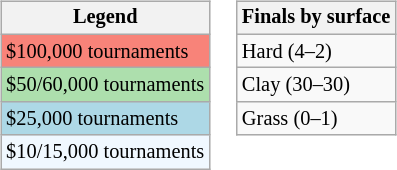<table>
<tr valign=top>
<td><br><table class=wikitable style="font-size:85%">
<tr>
<th>Legend</th>
</tr>
<tr style="background:#f88379;">
<td>$100,000 tournaments</td>
</tr>
<tr style=background:#addfad;>
<td>$50/60,000 tournaments</td>
</tr>
<tr style="background:lightblue;">
<td>$25,000 tournaments</td>
</tr>
<tr style="background:#f0f8ff;">
<td>$10/15,000 tournaments</td>
</tr>
</table>
</td>
<td><br><table class=wikitable style="font-size:85%">
<tr>
<th>Finals by surface</th>
</tr>
<tr>
<td>Hard (4–2)</td>
</tr>
<tr>
<td>Clay (30–30)</td>
</tr>
<tr>
<td>Grass (0–1)</td>
</tr>
</table>
</td>
</tr>
</table>
